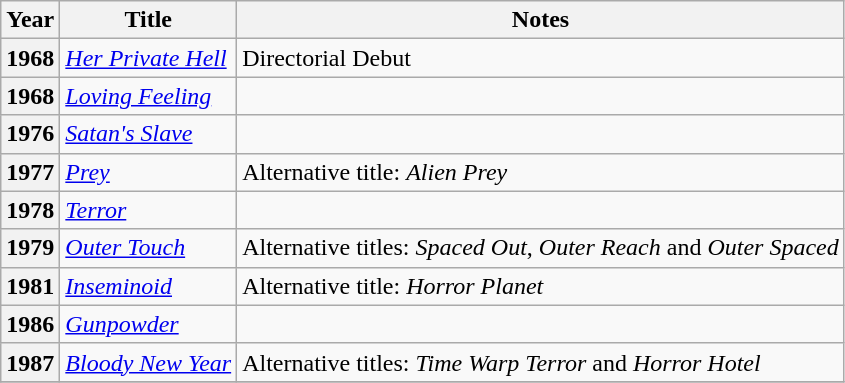<table class="wikitable plainrowheaders sortable" style="margin-right: 0;">
<tr>
<th scope="col">Year</th>
<th scope="col">Title</th>
<th scope="col" class="unsortable">Notes</th>
</tr>
<tr>
<th scope="row">1968</th>
<td><em><a href='#'>Her Private Hell</a></em></td>
<td>Directorial Debut</td>
</tr>
<tr>
<th scope="row">1968</th>
<td><em><a href='#'>Loving Feeling</a></em></td>
<td></td>
</tr>
<tr>
<th scope="row">1976</th>
<td><em><a href='#'>Satan's Slave</a></em></td>
<td></td>
</tr>
<tr>
<th scope="row">1977</th>
<td><em><a href='#'>Prey</a></em></td>
<td>Alternative title: <em>Alien Prey</em></td>
</tr>
<tr>
<th scope="row">1978</th>
<td><em><a href='#'>Terror</a></em></td>
<td></td>
</tr>
<tr>
<th scope="row">1979</th>
<td><em><a href='#'>Outer Touch</a></em></td>
<td>Alternative titles: <em>Spaced Out</em>, <em>Outer Reach</em> and <em>Outer Spaced</em></td>
</tr>
<tr>
<th scope="row">1981</th>
<td><em><a href='#'>Inseminoid</a></em></td>
<td>Alternative title: <em>Horror Planet</em></td>
</tr>
<tr>
<th scope="row">1986</th>
<td><em><a href='#'>Gunpowder</a></em></td>
<td></td>
</tr>
<tr>
<th scope="row">1987</th>
<td><em><a href='#'>Bloody New Year</a></em></td>
<td>Alternative titles: <em>Time Warp Terror</em> and <em>Horror Hotel</em></td>
</tr>
<tr>
</tr>
</table>
